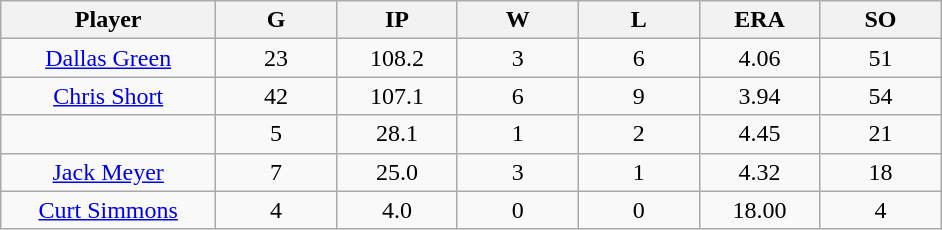<table class="wikitable sortable">
<tr>
<th bgcolor="#DDDDFF" width="16%">Player</th>
<th bgcolor="#DDDDFF" width="9%">G</th>
<th bgcolor="#DDDDFF" width="9%">IP</th>
<th bgcolor="#DDDDFF" width="9%">W</th>
<th bgcolor="#DDDDFF" width="9%">L</th>
<th bgcolor="#DDDDFF" width="9%">ERA</th>
<th bgcolor="#DDDDFF" width="9%">SO</th>
</tr>
<tr align="center">
<td><a href='#'>Dallas Green</a></td>
<td>23</td>
<td>108.2</td>
<td>3</td>
<td>6</td>
<td>4.06</td>
<td>51</td>
</tr>
<tr align=center>
<td><a href='#'>Chris Short</a></td>
<td>42</td>
<td>107.1</td>
<td>6</td>
<td>9</td>
<td>3.94</td>
<td>54</td>
</tr>
<tr align=center>
<td></td>
<td>5</td>
<td>28.1</td>
<td>1</td>
<td>2</td>
<td>4.45</td>
<td>21</td>
</tr>
<tr align="center">
<td><a href='#'>Jack Meyer</a></td>
<td>7</td>
<td>25.0</td>
<td>3</td>
<td>1</td>
<td>4.32</td>
<td>18</td>
</tr>
<tr align=center>
<td><a href='#'>Curt Simmons</a></td>
<td>4</td>
<td>4.0</td>
<td>0</td>
<td>0</td>
<td>18.00</td>
<td>4</td>
</tr>
</table>
